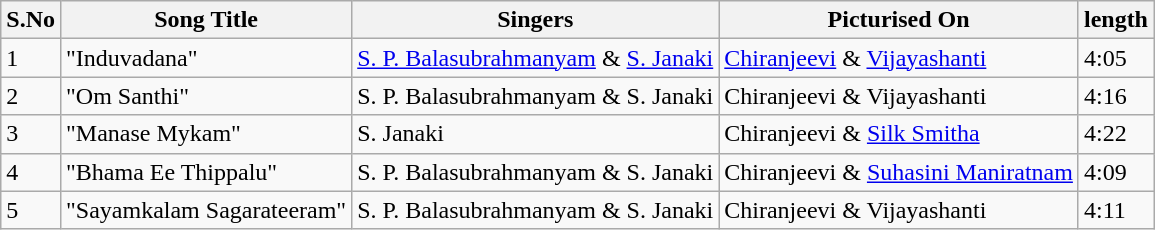<table class="wikitable">
<tr>
<th>S.No</th>
<th>Song Title</th>
<th>Singers</th>
<th>Picturised On</th>
<th>length</th>
</tr>
<tr>
<td>1</td>
<td>"Induvadana"</td>
<td><a href='#'>S. P. Balasubrahmanyam</a> & <a href='#'>S. Janaki</a></td>
<td><a href='#'>Chiranjeevi</a> & <a href='#'>Vijayashanti</a></td>
<td>4:05</td>
</tr>
<tr>
<td>2</td>
<td>"Om Santhi"</td>
<td>S. P. Balasubrahmanyam & S. Janaki</td>
<td>Chiranjeevi & Vijayashanti</td>
<td>4:16</td>
</tr>
<tr>
<td>3</td>
<td>"Manase Mykam"</td>
<td>S. Janaki</td>
<td>Chiranjeevi & <a href='#'>Silk Smitha</a></td>
<td>4:22</td>
</tr>
<tr>
<td>4</td>
<td>"Bhama Ee Thippalu"</td>
<td>S. P. Balasubrahmanyam & S. Janaki</td>
<td>Chiranjeevi & <a href='#'>Suhasini Maniratnam</a></td>
<td>4:09</td>
</tr>
<tr>
<td>5</td>
<td>"Sayamkalam Sagarateeram"</td>
<td>S. P. Balasubrahmanyam & S. Janaki</td>
<td>Chiranjeevi & Vijayashanti</td>
<td>4:11</td>
</tr>
</table>
